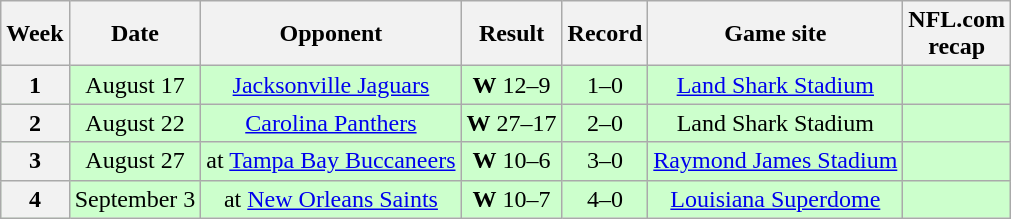<table class="wikitable" style="align=center">
<tr>
<th>Week</th>
<th>Date</th>
<th>Opponent</th>
<th>Result</th>
<th>Record</th>
<th>Game site</th>
<th>NFL.com<br>recap</th>
</tr>
<tr style="text-align:center; background:#cfc;">
<th>1</th>
<td>August 17</td>
<td><a href='#'>Jacksonville Jaguars</a></td>
<td><strong>W</strong> 12–9</td>
<td>1–0</td>
<td><a href='#'>Land Shark Stadium</a></td>
<td></td>
</tr>
<tr style="text-align:center; background:#cfc;">
<th>2</th>
<td>August 22</td>
<td><a href='#'>Carolina Panthers</a></td>
<td><strong>W</strong> 27–17</td>
<td>2–0</td>
<td>Land Shark Stadium</td>
<td></td>
</tr>
<tr style="text-align:center; background:#cfc;">
<th>3</th>
<td>August 27</td>
<td>at <a href='#'>Tampa Bay Buccaneers</a></td>
<td><strong>W</strong> 10–6</td>
<td>3–0</td>
<td><a href='#'>Raymond James Stadium</a></td>
<td></td>
</tr>
<tr style="text-align:center; background:#cfc;">
<th>4</th>
<td>September 3</td>
<td>at <a href='#'>New Orleans Saints</a></td>
<td><strong>W</strong> 10–7</td>
<td>4–0</td>
<td><a href='#'>Louisiana Superdome</a></td>
<td></td>
</tr>
</table>
